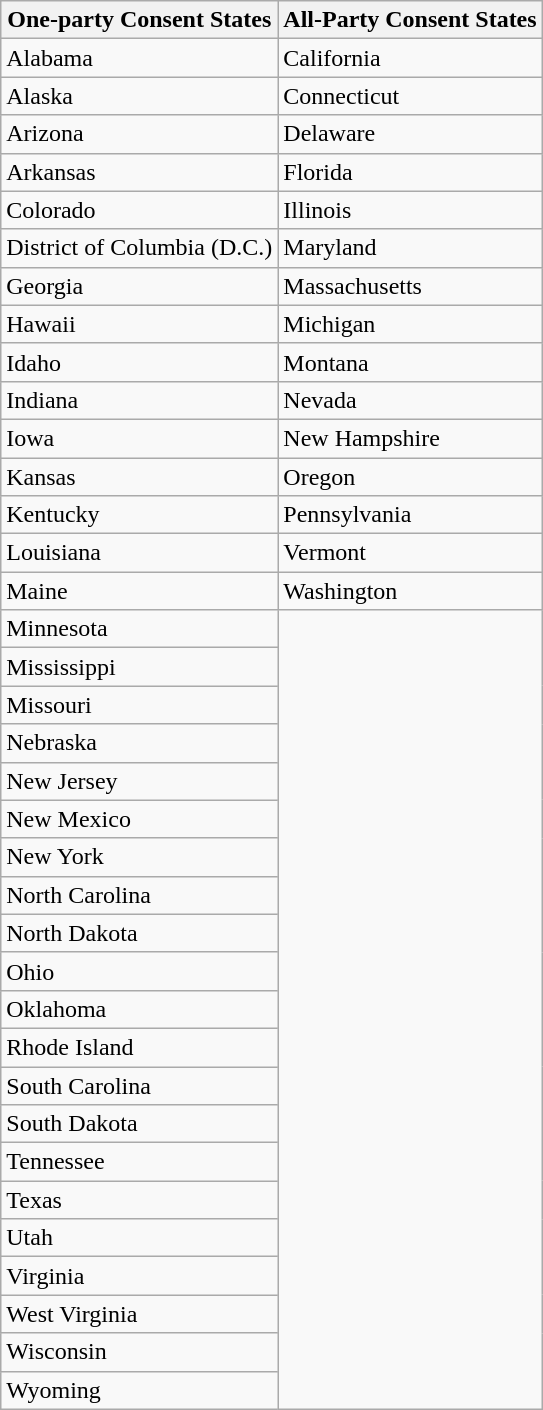<table class="wikitable mw-collapsible">
<tr>
<th>One-party Consent States</th>
<th>All-Party Consent States</th>
</tr>
<tr>
<td>Alabama</td>
<td>California</td>
</tr>
<tr>
<td>Alaska</td>
<td>Connecticut</td>
</tr>
<tr>
<td>Arizona</td>
<td>Delaware</td>
</tr>
<tr>
<td>Arkansas</td>
<td>Florida</td>
</tr>
<tr>
<td>Colorado</td>
<td>Illinois</td>
</tr>
<tr>
<td>District of Columbia (D.C.)</td>
<td>Maryland</td>
</tr>
<tr>
<td>Georgia</td>
<td>Massachusetts</td>
</tr>
<tr>
<td>Hawaii</td>
<td>Michigan</td>
</tr>
<tr>
<td>Idaho</td>
<td>Montana</td>
</tr>
<tr>
<td>Indiana</td>
<td>Nevada</td>
</tr>
<tr>
<td>Iowa</td>
<td>New Hampshire</td>
</tr>
<tr>
<td>Kansas</td>
<td>Oregon</td>
</tr>
<tr>
<td>Kentucky</td>
<td>Pennsylvania</td>
</tr>
<tr>
<td>Louisiana</td>
<td>Vermont</td>
</tr>
<tr>
<td>Maine</td>
<td>Washington</td>
</tr>
<tr>
<td>Minnesota</td>
<td rowspan="21"></td>
</tr>
<tr>
<td>Mississippi</td>
</tr>
<tr>
<td>Missouri</td>
</tr>
<tr>
<td>Nebraska</td>
</tr>
<tr>
<td>New Jersey</td>
</tr>
<tr>
<td>New Mexico</td>
</tr>
<tr>
<td>New York</td>
</tr>
<tr>
<td>North Carolina</td>
</tr>
<tr>
<td>North Dakota</td>
</tr>
<tr>
<td>Ohio</td>
</tr>
<tr>
<td>Oklahoma</td>
</tr>
<tr>
<td>Rhode Island</td>
</tr>
<tr>
<td>South Carolina</td>
</tr>
<tr>
<td>South Dakota</td>
</tr>
<tr>
<td>Tennessee</td>
</tr>
<tr>
<td>Texas</td>
</tr>
<tr>
<td>Utah</td>
</tr>
<tr>
<td>Virginia</td>
</tr>
<tr>
<td>West Virginia</td>
</tr>
<tr>
<td>Wisconsin</td>
</tr>
<tr>
<td>Wyoming</td>
</tr>
</table>
